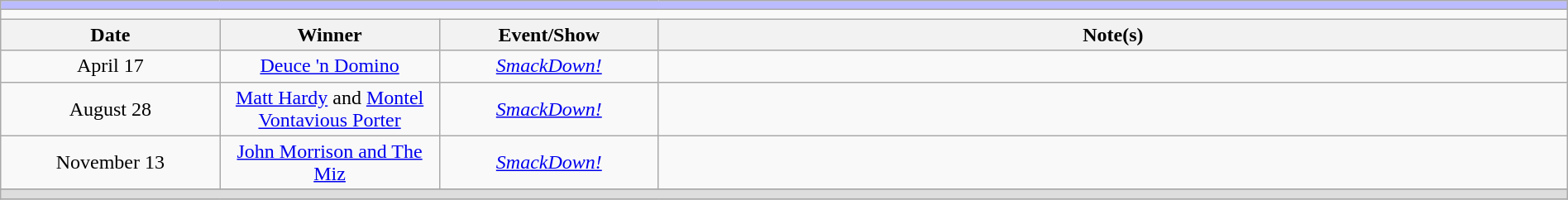<table class="wikitable" style="text-align:center; width:100%;">
<tr style="background:#BBF;">
<td colspan="5"></td>
</tr>
<tr>
<td colspan="5"><strong></strong></td>
</tr>
<tr>
<th width=14%>Date</th>
<th width=14%>Winner</th>
<th width=14%>Event/Show</th>
<th width=58%>Note(s)</th>
</tr>
<tr>
<td>April 17<br></td>
<td><a href='#'>Deuce 'n Domino</a></td>
<td><em><a href='#'>SmackDown!</a></em></td>
<td></td>
</tr>
<tr>
<td>August 28<br></td>
<td><a href='#'>Matt Hardy</a> and <a href='#'>Montel Vontavious Porter</a></td>
<td><em><a href='#'>SmackDown!</a></em></td>
<td></td>
</tr>
<tr>
<td>November 13<br></td>
<td><a href='#'>John Morrison and The Miz</a></td>
<td><em><a href='#'>SmackDown!</a></em></td>
<td></td>
</tr>
<tr>
</tr>
<tr style="background:#ddd;">
<td colspan="5"></td>
</tr>
<tr>
</tr>
</table>
